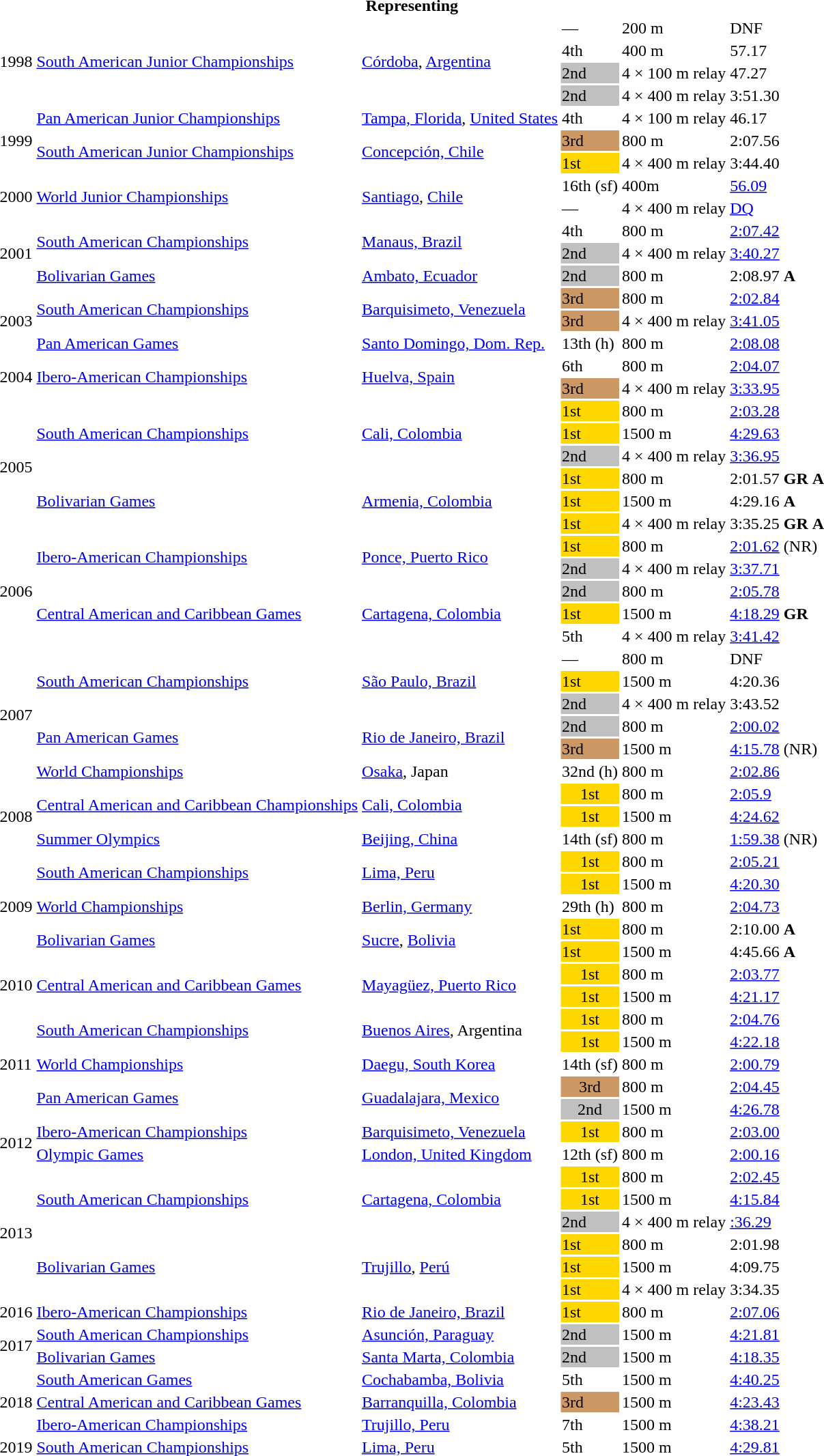<table>
<tr>
<th colspan="6">Representing </th>
</tr>
<tr>
<td rowspan=4>1998</td>
<td rowspan=4><a href='#'>South American Junior Championships</a></td>
<td rowspan=4><a href='#'>Córdoba</a>, <a href='#'>Argentina</a></td>
<td>—</td>
<td>200 m</td>
<td>DNF</td>
</tr>
<tr>
<td>4th</td>
<td>400 m</td>
<td>57.17</td>
</tr>
<tr>
<td bgcolor=silver>2nd</td>
<td>4 × 100 m relay</td>
<td>47.27</td>
</tr>
<tr>
<td bgcolor=silver>2nd</td>
<td>4 × 400 m relay</td>
<td>3:51.30</td>
</tr>
<tr>
<td rowspan=3>1999</td>
<td><a href='#'>Pan American Junior Championships</a></td>
<td><a href='#'>Tampa, Florida</a>, <a href='#'>United States</a></td>
<td>4th</td>
<td>4 × 100 m relay</td>
<td>46.17</td>
</tr>
<tr>
<td rowspan=2><a href='#'>South American Junior Championships</a></td>
<td rowspan=2><a href='#'>Concepción, Chile</a></td>
<td bgcolor=cc9966>3rd</td>
<td>800 m</td>
<td>2:07.56</td>
</tr>
<tr>
<td bgcolor=gold>1st</td>
<td>4 × 400 m relay</td>
<td>3:44.40</td>
</tr>
<tr>
<td rowspan=2>2000</td>
<td rowspan=2><a href='#'>World Junior Championships</a></td>
<td rowspan=2><a href='#'>Santiago</a>, <a href='#'>Chile</a></td>
<td>16th (sf)</td>
<td>400m</td>
<td><a href='#'>56.09</a></td>
</tr>
<tr>
<td>—</td>
<td>4 × 400 m relay</td>
<td><a href='#'>DQ</a></td>
</tr>
<tr>
<td rowspan=3>2001</td>
<td rowspan=2><a href='#'>South American Championships</a></td>
<td rowspan=2><a href='#'>Manaus, Brazil</a></td>
<td>4th</td>
<td>800 m</td>
<td><a href='#'>2:07.42</a></td>
</tr>
<tr>
<td bgcolor=silver>2nd</td>
<td>4 × 400 m relay</td>
<td><a href='#'>3:40.27</a></td>
</tr>
<tr>
<td><a href='#'>Bolivarian Games</a></td>
<td><a href='#'>Ambato, Ecuador</a></td>
<td bgcolor=silver>2nd</td>
<td>800 m</td>
<td>2:08.97 <strong>A</strong></td>
</tr>
<tr>
<td rowspan=3>2003</td>
<td rowspan=2><a href='#'>South American Championships</a></td>
<td rowspan=2><a href='#'>Barquisimeto, Venezuela</a></td>
<td bgcolor=cc9966>3rd</td>
<td>800 m</td>
<td><a href='#'>2:02.84</a></td>
</tr>
<tr>
<td bgcolor=cc9966>3rd</td>
<td>4 × 400 m relay</td>
<td><a href='#'>3:41.05</a></td>
</tr>
<tr>
<td><a href='#'>Pan American Games</a></td>
<td><a href='#'>Santo Domingo, Dom. Rep.</a></td>
<td>13th (h)</td>
<td>800 m</td>
<td><a href='#'>2:08.08</a></td>
</tr>
<tr>
<td rowspan=2>2004</td>
<td rowspan=2><a href='#'>Ibero-American Championships</a></td>
<td rowspan=2><a href='#'>Huelva, Spain</a></td>
<td>6th</td>
<td>800 m</td>
<td><a href='#'>2:04.07</a></td>
</tr>
<tr>
<td bgcolor=cc9966>3rd</td>
<td>4 × 400 m relay</td>
<td><a href='#'>3:33.95</a></td>
</tr>
<tr>
<td rowspan=6>2005</td>
<td rowspan=3><a href='#'>South American Championships</a></td>
<td rowspan=3><a href='#'>Cali, Colombia</a></td>
<td bgcolor=gold>1st</td>
<td>800 m</td>
<td><a href='#'>2:03.28</a></td>
</tr>
<tr>
<td bgcolor=gold>1st</td>
<td>1500 m</td>
<td><a href='#'>4:29.63</a></td>
</tr>
<tr>
<td bgcolor=silver>2nd</td>
<td>4 × 400 m relay</td>
<td><a href='#'>3:36.95</a></td>
</tr>
<tr>
<td rowspan=3><a href='#'>Bolivarian Games</a></td>
<td rowspan=3><a href='#'>Armenia, Colombia</a></td>
<td bgcolor=gold>1st</td>
<td>800 m</td>
<td>2:01.57 <strong>GR</strong> <strong>A</strong></td>
</tr>
<tr>
<td bgcolor=gold>1st</td>
<td>1500 m</td>
<td>4:29.16 <strong>A</strong></td>
</tr>
<tr>
<td bgcolor=gold>1st</td>
<td>4 × 400 m relay</td>
<td>3:35.25 <strong>GR</strong> <strong>A</strong></td>
</tr>
<tr>
<td rowspan=5>2006</td>
<td rowspan=2><a href='#'>Ibero-American Championships</a></td>
<td rowspan=2><a href='#'>Ponce, Puerto Rico</a></td>
<td bgcolor=gold>1st</td>
<td>800 m</td>
<td><a href='#'>2:01.62</a> (NR)</td>
</tr>
<tr>
<td bgcolor=silver>2nd</td>
<td>4 × 400 m relay</td>
<td><a href='#'>3:37.71</a></td>
</tr>
<tr>
<td rowspan=3><a href='#'>Central American and Caribbean Games</a></td>
<td rowspan=3><a href='#'>Cartagena, Colombia</a></td>
<td bgcolor=silver>2nd</td>
<td>800 m</td>
<td><a href='#'>2:05.78</a></td>
</tr>
<tr>
<td bgcolor=gold>1st</td>
<td>1500 m</td>
<td><a href='#'>4:18.29</a> <strong>GR</strong></td>
</tr>
<tr>
<td>5th</td>
<td>4 × 400 m relay</td>
<td><a href='#'>3:41.42</a></td>
</tr>
<tr>
<td rowspan=6>2007</td>
<td rowspan=3><a href='#'>South American Championships</a></td>
<td rowspan=3><a href='#'>São Paulo, Brazil</a></td>
<td>—</td>
<td>800 m</td>
<td>DNF</td>
</tr>
<tr>
<td bgcolor=gold>1st</td>
<td>1500 m</td>
<td>4:20.36</td>
</tr>
<tr>
<td bgcolor=silver>2nd</td>
<td>4 × 400 m relay</td>
<td>3:43.52</td>
</tr>
<tr>
<td rowspan=2><a href='#'>Pan American Games</a></td>
<td rowspan=2><a href='#'>Rio de Janeiro, Brazil</a></td>
<td bgcolor=silver>2nd</td>
<td>800 m</td>
<td><a href='#'>2:00.02</a></td>
</tr>
<tr>
<td bgcolor=cc9966>3rd</td>
<td>1500 m</td>
<td><a href='#'>4:15.78</a> (NR)</td>
</tr>
<tr>
<td><a href='#'>World Championships</a></td>
<td><a href='#'>Osaka</a>, Japan</td>
<td>32nd (h)</td>
<td>800 m</td>
<td><a href='#'>2:02.86</a></td>
</tr>
<tr>
<td rowspan=3>2008</td>
<td rowspan=2><a href='#'>Central American and Caribbean Championships</a></td>
<td rowspan=2><a href='#'>Cali, Colombia</a></td>
<td align=center bgcolor=gold>1st</td>
<td>800 m</td>
<td><a href='#'>2:05.9</a></td>
</tr>
<tr>
<td align=center bgcolor=gold>1st</td>
<td>1500 m</td>
<td><a href='#'>4:24.62</a></td>
</tr>
<tr>
<td><a href='#'>Summer Olympics</a></td>
<td><a href='#'>Beijing, China</a></td>
<td>14th (sf)</td>
<td>800 m</td>
<td><a href='#'>1:59.38</a> (NR)</td>
</tr>
<tr>
<td rowspan=5>2009</td>
<td rowspan=2><a href='#'>South American Championships</a></td>
<td rowspan=2><a href='#'>Lima, Peru</a></td>
<td align=center bgcolor=gold>1st</td>
<td>800 m</td>
<td><a href='#'>2:05.21</a></td>
</tr>
<tr>
<td align=center bgcolor=gold>1st</td>
<td>1500 m</td>
<td><a href='#'>4:20.30</a></td>
</tr>
<tr>
<td><a href='#'>World Championships</a></td>
<td><a href='#'>Berlin, Germany</a></td>
<td>29th (h)</td>
<td>800 m</td>
<td><a href='#'>2:04.73</a></td>
</tr>
<tr>
<td rowspan=2><a href='#'>Bolivarian Games</a></td>
<td rowspan=2><a href='#'>Sucre</a>, <a href='#'>Bolivia</a></td>
<td bgcolor=gold>1st</td>
<td>800 m</td>
<td>2:10.00 <strong>A</strong></td>
</tr>
<tr>
<td bgcolor=gold>1st</td>
<td>1500 m</td>
<td>4:45.66 <strong>A</strong></td>
</tr>
<tr>
<td rowspan=2>2010</td>
<td rowspan=2><a href='#'>Central American and Caribbean Games</a></td>
<td rowspan=2><a href='#'>Mayagüez, Puerto Rico</a></td>
<td align=center bgcolor=gold>1st</td>
<td>800 m</td>
<td><a href='#'>2:03.77</a></td>
</tr>
<tr>
<td align=center bgcolor=gold>1st</td>
<td>1500 m</td>
<td><a href='#'>4:21.17</a></td>
</tr>
<tr>
<td rowspan=5>2011</td>
<td rowspan=2><a href='#'>South American Championships</a></td>
<td rowspan=2><a href='#'>Buenos Aires</a>, Argentina</td>
<td align=center bgcolor=gold>1st</td>
<td>800 m</td>
<td><a href='#'>2:04.76</a></td>
</tr>
<tr>
<td align=center bgcolor=gold>1st</td>
<td>1500 m</td>
<td><a href='#'>4:22.18</a></td>
</tr>
<tr>
<td><a href='#'>World Championships</a></td>
<td><a href='#'>Daegu, South Korea</a></td>
<td>14th (sf)</td>
<td>800 m</td>
<td><a href='#'>2:00.79</a></td>
</tr>
<tr>
<td rowspan=2><a href='#'>Pan American Games</a></td>
<td rowspan=2><a href='#'>Guadalajara, Mexico</a></td>
<td align=center bgcolor=cc9966>3rd</td>
<td>800 m</td>
<td><a href='#'>2:04.45</a></td>
</tr>
<tr>
<td align=center bgcolor=silver>2nd</td>
<td>1500 m</td>
<td><a href='#'>4:26.78</a></td>
</tr>
<tr>
<td rowspan=2>2012</td>
<td><a href='#'>Ibero-American Championships</a></td>
<td><a href='#'>Barquisimeto, Venezuela</a></td>
<td align=center bgcolor=gold>1st</td>
<td>800 m</td>
<td><a href='#'>2:03.00</a></td>
</tr>
<tr>
<td><a href='#'>Olympic Games</a></td>
<td><a href='#'>London, United Kingdom</a></td>
<td>12th (sf)</td>
<td>800 m</td>
<td><a href='#'>2:00.16</a></td>
</tr>
<tr>
<td rowspan=6>2013</td>
<td rowspan=3><a href='#'>South American Championships</a></td>
<td rowspan=3><a href='#'>Cartagena, Colombia</a></td>
<td align=center bgcolor=gold>1st</td>
<td>800 m</td>
<td><a href='#'>2:02.45</a></td>
</tr>
<tr>
<td align=center bgcolor=gold>1st</td>
<td>1500 m</td>
<td><a href='#'>4:15.84</a></td>
</tr>
<tr>
<td bgcolor=silver>2nd</td>
<td>4 × 400 m relay</td>
<td><a href='#'>:36.29</a></td>
</tr>
<tr>
<td rowspan=3><a href='#'>Bolivarian Games</a></td>
<td rowspan=3><a href='#'>Trujillo</a>, <a href='#'>Perú</a></td>
<td bgcolor=gold>1st</td>
<td>800 m</td>
<td>2:01.98</td>
</tr>
<tr>
<td bgcolor=gold>1st</td>
<td>1500 m</td>
<td>4:09.75</td>
</tr>
<tr>
<td bgcolor=gold>1st</td>
<td>4 × 400 m relay</td>
<td>3:34.35</td>
</tr>
<tr>
<td>2016</td>
<td><a href='#'>Ibero-American Championships</a></td>
<td><a href='#'>Rio de Janeiro, Brazil</a></td>
<td bgcolor=gold>1st</td>
<td>800 m</td>
<td><a href='#'>2:07.06</a></td>
</tr>
<tr>
<td rowspan=2>2017</td>
<td><a href='#'>South American Championships</a></td>
<td><a href='#'>Asunción, Paraguay</a></td>
<td bgcolor=silver>2nd</td>
<td>1500 m</td>
<td><a href='#'>4:21.81</a></td>
</tr>
<tr>
<td><a href='#'>Bolivarian Games</a></td>
<td><a href='#'>Santa Marta, Colombia</a></td>
<td bgcolor=silver>2nd</td>
<td>1500 m</td>
<td><a href='#'>4:18.35</a></td>
</tr>
<tr>
<td rowspan=3>2018</td>
<td><a href='#'>South American Games</a></td>
<td><a href='#'>Cochabamba, Bolivia</a></td>
<td>5th</td>
<td>1500 m</td>
<td><a href='#'>4:40.25</a></td>
</tr>
<tr>
<td><a href='#'>Central American and Caribbean Games</a></td>
<td><a href='#'>Barranquilla, Colombia</a></td>
<td bgcolor="cc9966">3rd</td>
<td>1500 m</td>
<td><a href='#'>4:23.43</a></td>
</tr>
<tr>
<td><a href='#'>Ibero-American Championships</a></td>
<td><a href='#'>Trujillo, Peru</a></td>
<td>7th</td>
<td>1500 m</td>
<td><a href='#'>4:38.21</a></td>
</tr>
<tr>
<td>2019</td>
<td><a href='#'>South American Championships</a></td>
<td><a href='#'>Lima, Peru</a></td>
<td>5th</td>
<td>1500 m</td>
<td><a href='#'>4:29.81</a></td>
</tr>
</table>
